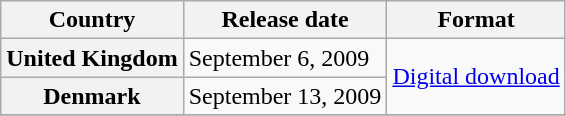<table class="wikitable plainrowheaders">
<tr>
<th scope="col">Country</th>
<th scope="col">Release date</th>
<th scope="col">Format</th>
</tr>
<tr>
<th scope="row">United Kingdom</th>
<td>September 6, 2009</td>
<td rowspan="2"><a href='#'>Digital download</a></td>
</tr>
<tr>
<th scope="row">Denmark</th>
<td>September 13, 2009</td>
</tr>
<tr>
</tr>
</table>
